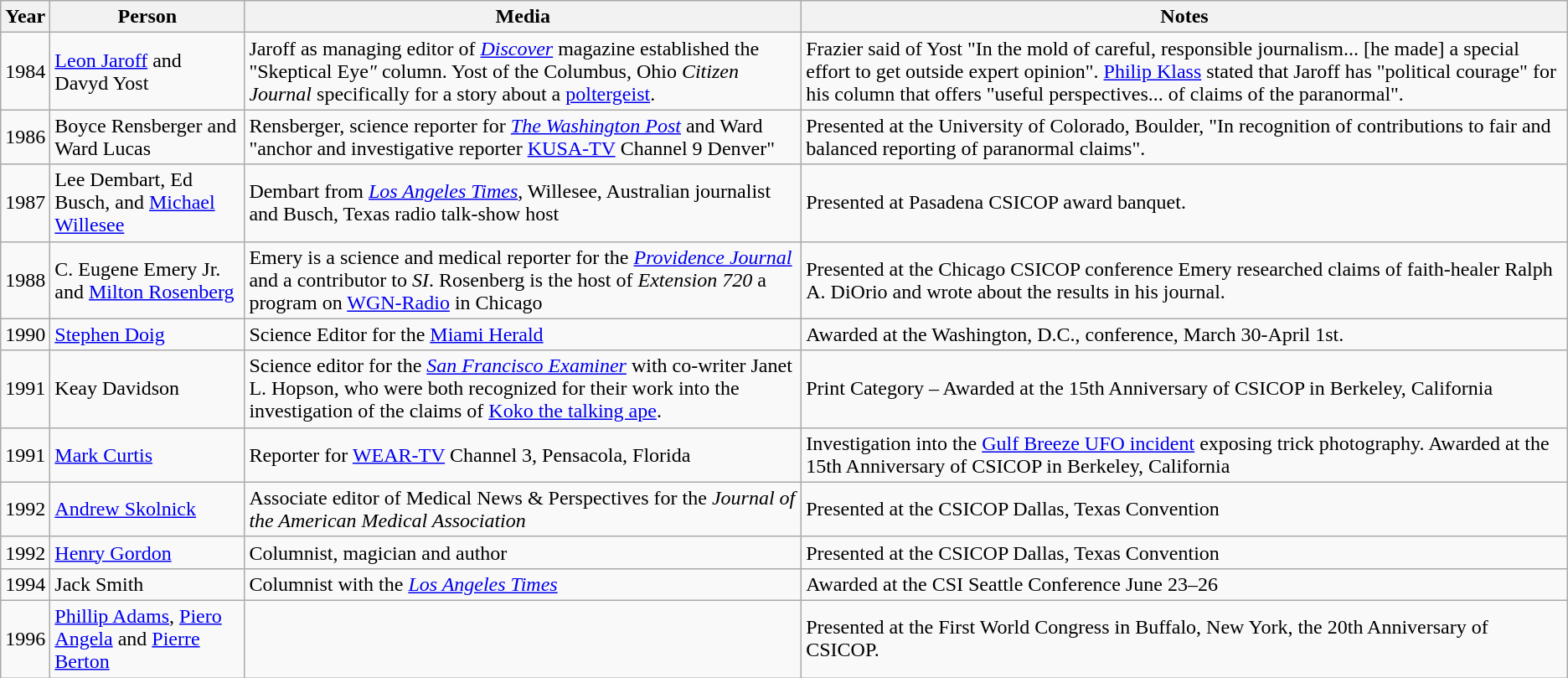<table class="wikitable sortable">
<tr>
<th>Year</th>
<th>Person</th>
<th>Media</th>
<th>Notes</th>
</tr>
<tr>
<td rowspan=1>1984</td>
<td><a href='#'>Leon Jaroff</a> and Davyd Yost</td>
<td>Jaroff as managing editor of <em><a href='#'>Discover</a> </em>magazine established the "Skeptical Eye<em>" </em>column. Yost of the Columbus, Ohio <em>Citizen Journal</em> specifically for a story about a <a href='#'>poltergeist</a>.</td>
<td>Frazier said of Yost "In the mold of careful, responsible journalism... [he made] a special effort to get outside expert opinion". <a href='#'>Philip Klass</a> stated that Jaroff has "political courage" for his column that offers "useful perspectives... of claims of the paranormal".</td>
</tr>
<tr>
<td rowspan=1>1986</td>
<td>Boyce Rensberger and Ward Lucas</td>
<td>Rensberger, science reporter for <em><a href='#'>The Washington Post</a></em> and Ward "anchor and investigative reporter <a href='#'>KUSA-TV</a> Channel 9 Denver"</td>
<td>Presented at the University of Colorado, Boulder, "In recognition of contributions to fair and balanced reporting of paranormal claims".</td>
</tr>
<tr>
<td rowspan=1>1987</td>
<td>Lee Dembart, Ed Busch, and <a href='#'>Michael Willesee</a></td>
<td>Dembart from <em><a href='#'>Los Angeles Times</a></em>, Willesee, Australian journalist and Busch, Texas radio talk-show host</td>
<td>Presented at Pasadena CSICOP award banquet.</td>
</tr>
<tr>
<td rowspan=1>1988</td>
<td>C. Eugene Emery Jr. and <a href='#'>Milton Rosenberg</a></td>
<td>Emery is a science and medical reporter for the <em><a href='#'>Providence Journal</a></em> and a contributor to <em>SI</em>.  Rosenberg is the host of <em>Extension 720</em> a program on <a href='#'>WGN-Radio</a> in Chicago</td>
<td>Presented at the Chicago CSICOP conference Emery researched claims of faith-healer Ralph A. DiOrio and wrote about the results in his journal.</td>
</tr>
<tr>
<td rowspan=1>1990</td>
<td><a href='#'>Stephen Doig</a></td>
<td>Science Editor for the <a href='#'>Miami Herald</a></td>
<td>Awarded at the Washington, D.C., conference, March 30-April 1st.</td>
</tr>
<tr>
<td rowspan=1>1991</td>
<td>Keay Davidson</td>
<td>Science editor for the <em><a href='#'>San Francisco Examiner</a></em> with co-writer Janet L. Hopson, who were both recognized for their work into the investigation of the claims of <a href='#'>Koko the talking ape</a>.</td>
<td>Print Category – Awarded at the 15th Anniversary of CSICOP in Berkeley, California</td>
</tr>
<tr>
<td rowspan=1>1991</td>
<td><a href='#'>Mark Curtis</a></td>
<td>Reporter for <a href='#'>WEAR-TV</a> Channel 3, Pensacola, Florida</td>
<td>Investigation into the <a href='#'>Gulf Breeze UFO incident</a> exposing trick photography. Awarded at the 15th Anniversary of CSICOP in Berkeley, California</td>
</tr>
<tr>
<td rowspan=1>1992</td>
<td><a href='#'>Andrew Skolnick</a></td>
<td>Associate editor of Medical News & Perspectives for the <em>Journal of the American Medical Association</em></td>
<td>Presented at the CSICOP Dallas, Texas Convention</td>
</tr>
<tr>
<td rowspan=1>1992</td>
<td><a href='#'>Henry Gordon</a></td>
<td>Columnist, magician and author</td>
<td>Presented at the CSICOP Dallas, Texas Convention</td>
</tr>
<tr>
<td rowspan=1>1994</td>
<td>Jack Smith</td>
<td>Columnist with the <em><a href='#'>Los Angeles Times</a></em></td>
<td>Awarded at the CSI Seattle Conference June 23–26</td>
</tr>
<tr>
<td rowspan=1>1996</td>
<td><a href='#'>Phillip Adams</a>, <a href='#'>Piero Angela</a> and <a href='#'>Pierre Berton</a></td>
<td></td>
<td>Presented at the First World Congress in Buffalo, New York, the 20th Anniversary of CSICOP.</td>
</tr>
</table>
